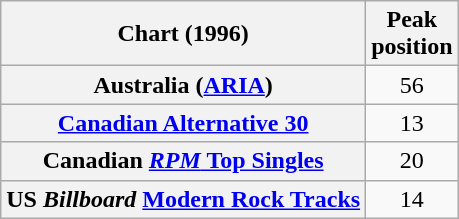<table class="wikitable sortable plainrowheaders">
<tr>
<th>Chart (1996)</th>
<th>Peak<br>position</th>
</tr>
<tr>
<th scope="row">Australia (<a href='#'>ARIA</a>)</th>
<td align="center">56</td>
</tr>
<tr>
<th scope="row"><a href='#'>Canadian Alternative 30</a></th>
<td align="center">13</td>
</tr>
<tr>
<th scope="row">Canadian <a href='#'><em>RPM</em> Top Singles</a></th>
<td align="center">20</td>
</tr>
<tr>
<th scope="row">US <em>Billboard</em> <a href='#'>Modern Rock Tracks</a></th>
<td align="center">14</td>
</tr>
</table>
